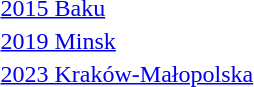<table>
<tr valign="center">
<td><a href='#'>2015 Baku</a><br></td>
<td></td>
<td></td>
<td></td>
</tr>
<tr valign="center">
<td rowspan="2"><a href='#'>2019 Minsk</a><br></td>
<td rowspan="2"></td>
<td rowspan="2"></td>
<td></td>
</tr>
<tr>
<td></td>
</tr>
<tr valign="center">
<td rowspan="2"><a href='#'>2023 Kraków-Małopolska</a><br></td>
<td rowspan="2"></td>
<td rowspan="2"></td>
<td></td>
</tr>
<tr>
<td></td>
</tr>
</table>
